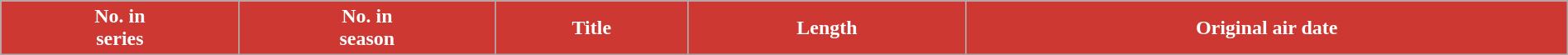<table class="wikitable plainrowheaders" style="width:100%; margin:auto; background:#FFFFFF;">
<tr>
<th scope="col" style="background-color: #CD3832; color:#fff; text-align: center;">No. in<br>series</th>
<th scope="col" style="background-color: #CD3832; color:#fff; text-align: center;">No. in<br>season</th>
<th scope="col" style="background-color: #CD3832; color:#fff; text-align: center;">Title</th>
<th scope="col" style="background-color: #CD3832; color:#fff; text-align: center;">Length</th>
<th scope="col" style="background-color: #CD3832; color:#fff; text-align: center;">Original air date<br>






































































































</th>
</tr>
</table>
